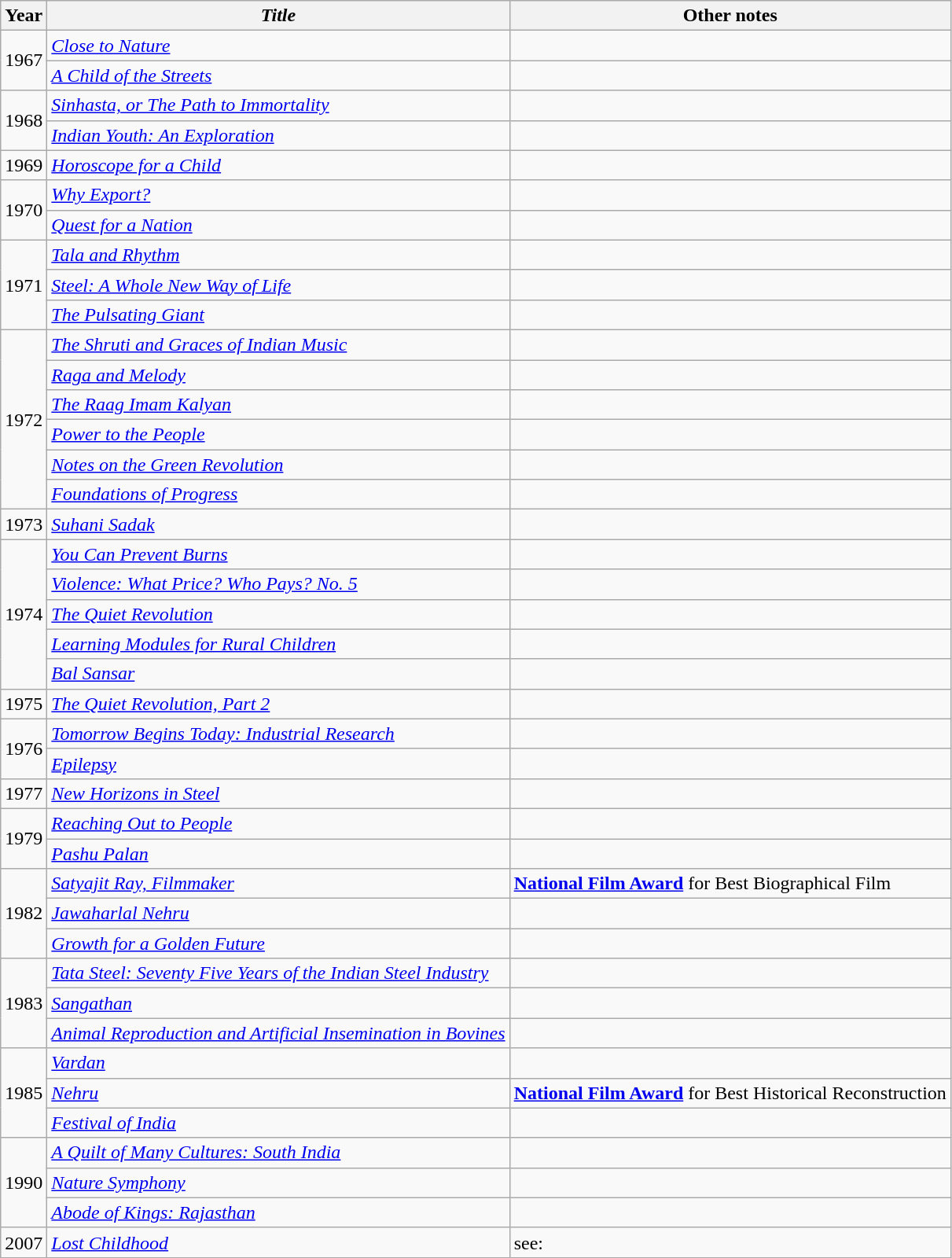<table class="wikitable">
<tr>
<th>Year</th>
<th><em>Title</em></th>
<th>Other notes</th>
</tr>
<tr>
<td rowspan="2">1967</td>
<td><em><a href='#'>Close to Nature</a></em></td>
<td></td>
</tr>
<tr>
<td><em><a href='#'>A Child of the Streets</a></em></td>
<td></td>
</tr>
<tr>
<td rowspan="2">1968</td>
<td><em><a href='#'>Sinhasta, or The Path to Immortality</a></em></td>
<td></td>
</tr>
<tr>
<td><em><a href='#'>Indian Youth: An Exploration</a></em></td>
<td></td>
</tr>
<tr>
<td>1969</td>
<td><em><a href='#'>Horoscope for a Child</a></em></td>
<td></td>
</tr>
<tr>
<td rowspan="2">1970</td>
<td><em><a href='#'>Why Export?</a></em></td>
<td></td>
</tr>
<tr>
<td><em><a href='#'>Quest for a Nation</a></em></td>
<td></td>
</tr>
<tr>
<td rowspan="3">1971</td>
<td><em><a href='#'>Tala and Rhythm</a></em></td>
<td></td>
</tr>
<tr>
<td><em><a href='#'>Steel: A Whole New Way of Life</a></em></td>
<td></td>
</tr>
<tr>
<td><em><a href='#'>The Pulsating Giant</a></em></td>
<td></td>
</tr>
<tr>
<td rowspan="6">1972</td>
<td><em><a href='#'>The Shruti and Graces of Indian Music</a></em></td>
<td></td>
</tr>
<tr>
<td><em><a href='#'>Raga and Melody</a></em></td>
<td></td>
</tr>
<tr>
<td><em><a href='#'>The Raag Imam Kalyan</a></em></td>
<td></td>
</tr>
<tr>
<td><em><a href='#'>Power to the People</a></em></td>
<td></td>
</tr>
<tr>
<td><em><a href='#'>Notes on the Green Revolution</a></em></td>
<td></td>
</tr>
<tr>
<td><em><a href='#'>Foundations of Progress</a></em></td>
<td></td>
</tr>
<tr>
<td>1973</td>
<td><em><a href='#'>Suhani Sadak</a></em></td>
<td></td>
</tr>
<tr>
<td rowspan="5">1974</td>
<td><em><a href='#'>You Can Prevent Burns</a></em></td>
<td></td>
</tr>
<tr>
<td><em><a href='#'>Violence: What Price? Who Pays? No. 5</a></em></td>
<td></td>
</tr>
<tr>
<td><em><a href='#'>The Quiet Revolution</a></em></td>
<td></td>
</tr>
<tr>
<td><em><a href='#'>Learning Modules for Rural Children</a></em></td>
<td></td>
</tr>
<tr>
<td><em><a href='#'>Bal Sansar</a></em></td>
<td></td>
</tr>
<tr>
<td>1975</td>
<td><em><a href='#'>The Quiet Revolution, Part 2</a></em></td>
<td></td>
</tr>
<tr>
<td rowspan="2">1976</td>
<td><em><a href='#'>Tomorrow Begins Today: Industrial Research</a></em></td>
<td></td>
</tr>
<tr>
<td><em><a href='#'>Epilepsy</a></em></td>
<td></td>
</tr>
<tr>
<td>1977</td>
<td><em><a href='#'>New Horizons in Steel</a></em></td>
<td></td>
</tr>
<tr>
<td rowspan="2">1979</td>
<td><em><a href='#'>Reaching Out to People</a></em></td>
<td></td>
</tr>
<tr>
<td><em><a href='#'>Pashu Palan</a></em></td>
<td></td>
</tr>
<tr>
<td rowspan="3">1982</td>
<td><em><a href='#'>Satyajit Ray, Filmmaker</a></em></td>
<td><strong><a href='#'>National Film Award</a></strong> for Best Biographical Film</td>
</tr>
<tr>
<td><em><a href='#'>Jawaharlal Nehru</a></em></td>
<td></td>
</tr>
<tr>
<td><em><a href='#'>Growth for a Golden Future</a></em></td>
<td></td>
</tr>
<tr>
<td rowspan="3">1983</td>
<td><em><a href='#'>Tata Steel: Seventy Five Years of the Indian Steel Industry</a></em></td>
<td></td>
</tr>
<tr>
<td><em><a href='#'>Sangathan</a></em></td>
<td></td>
</tr>
<tr>
<td><em><a href='#'>Animal Reproduction and Artificial Insemination in Bovines</a></em></td>
<td></td>
</tr>
<tr>
<td rowspan="3">1985</td>
<td><em><a href='#'>Vardan</a></em></td>
<td></td>
</tr>
<tr>
<td><em><a href='#'>Nehru</a></em></td>
<td><strong><a href='#'>National Film Award</a></strong> for Best Historical Reconstruction</td>
</tr>
<tr>
<td><em><a href='#'>Festival of India</a></em></td>
<td></td>
</tr>
<tr>
<td rowspan="3">1990</td>
<td><em><a href='#'>A Quilt of Many Cultures: South India</a></em></td>
<td></td>
</tr>
<tr>
<td><em><a href='#'>Nature Symphony</a></em></td>
<td></td>
</tr>
<tr>
<td><em><a href='#'>Abode of Kings: Rajasthan</a></em></td>
<td></td>
</tr>
<tr>
<td>2007</td>
<td><em><a href='#'>Lost Childhood</a></em></td>
<td>see: </td>
</tr>
</table>
